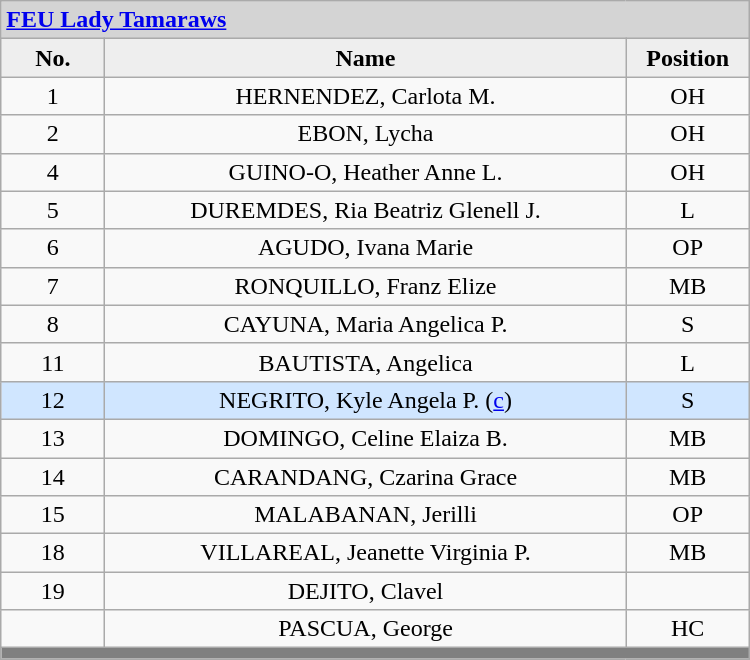<table class='wikitable mw-collapsible mw-collapsed' style="text-align: center; width: 500px; border: none">
<tr>
<th style="background:#D4D4D4; text-align:left;" colspan=3><a href='#'>FEU Lady Tamaraws</a></th>
</tr>
<tr style="background:#EEEEEE; font-weight:bold;">
<td width=10%>No.</td>
<td width=50%>Name</td>
<td width=10%>Position</td>
</tr>
<tr>
<td>1</td>
<td>HERNENDEZ, Carlota M.</td>
<td>OH</td>
</tr>
<tr>
<td>2</td>
<td>EBON, Lycha</td>
<td>OH</td>
</tr>
<tr>
<td>4</td>
<td>GUINO-O, Heather Anne L.</td>
<td>OH</td>
</tr>
<tr>
<td>5</td>
<td>DUREMDES, Ria Beatriz Glenell J.</td>
<td>L</td>
</tr>
<tr>
<td>6</td>
<td>AGUDO, Ivana Marie</td>
<td>OP</td>
</tr>
<tr>
<td>7</td>
<td>RONQUILLO, Franz Elize</td>
<td>MB</td>
</tr>
<tr>
<td>8</td>
<td>CAYUNA, Maria Angelica P.</td>
<td>S</td>
</tr>
<tr>
<td>11</td>
<td>BAUTISTA, Angelica</td>
<td>L</td>
</tr>
<tr style="background:#D0E6FF;">
<td>12</td>
<td>NEGRITO, Kyle Angela P. (<a href='#'>c</a>)</td>
<td>S</td>
</tr>
<tr>
<td>13</td>
<td>DOMINGO, Celine Elaiza B.</td>
<td>MB</td>
</tr>
<tr>
<td>14</td>
<td>CARANDANG, Czarina Grace</td>
<td>MB</td>
</tr>
<tr>
<td>15</td>
<td>MALABANAN, Jerilli</td>
<td>OP</td>
</tr>
<tr>
<td>18</td>
<td>VILLAREAL, Jeanette Virginia P.</td>
<td>MB</td>
</tr>
<tr>
<td>19</td>
<td>DEJITO, Clavel</td>
<td></td>
</tr>
<tr>
<td></td>
<td>PASCUA, George</td>
<td>HC</td>
</tr>
<tr>
<th style='background: grey;' colspan=3></th>
</tr>
</table>
